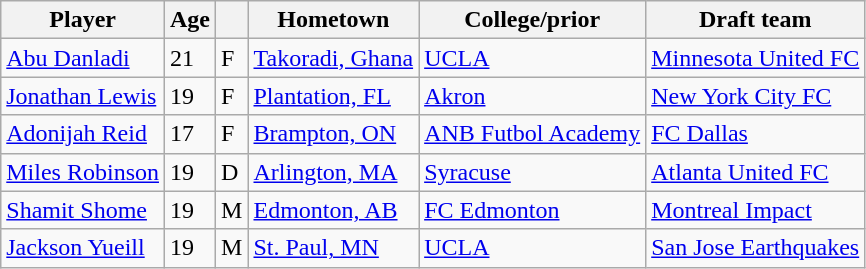<table class="wikitable">
<tr>
<th>Player</th>
<th>Age</th>
<th></th>
<th>Hometown</th>
<th>College/prior</th>
<th>Draft team</th>
</tr>
<tr>
<td> <a href='#'>Abu Danladi</a></td>
<td>21</td>
<td>F</td>
<td><a href='#'>Takoradi, Ghana</a></td>
<td><a href='#'>UCLA</a></td>
<td><a href='#'>Minnesota United FC</a></td>
</tr>
<tr>
<td> <a href='#'>Jonathan Lewis</a></td>
<td>19</td>
<td>F</td>
<td><a href='#'>Plantation, FL</a></td>
<td><a href='#'>Akron</a></td>
<td><a href='#'>New York City FC</a></td>
</tr>
<tr>
<td> <a href='#'>Adonijah Reid</a></td>
<td>17</td>
<td>F</td>
<td><a href='#'>Brampton, ON</a></td>
<td><a href='#'>ANB Futbol Academy</a></td>
<td><a href='#'>FC Dallas</a></td>
</tr>
<tr>
<td> <a href='#'>Miles Robinson</a></td>
<td>19</td>
<td>D</td>
<td><a href='#'>Arlington, MA</a></td>
<td><a href='#'>Syracuse</a></td>
<td><a href='#'>Atlanta United FC</a></td>
</tr>
<tr>
<td> <a href='#'>Shamit Shome</a></td>
<td>19</td>
<td>M</td>
<td><a href='#'>Edmonton, AB</a></td>
<td><a href='#'>FC Edmonton</a></td>
<td><a href='#'>Montreal Impact</a></td>
</tr>
<tr>
<td> <a href='#'>Jackson Yueill</a></td>
<td>19</td>
<td>M</td>
<td><a href='#'>St. Paul, MN</a></td>
<td><a href='#'>UCLA</a></td>
<td><a href='#'>San Jose Earthquakes</a></td>
</tr>
</table>
